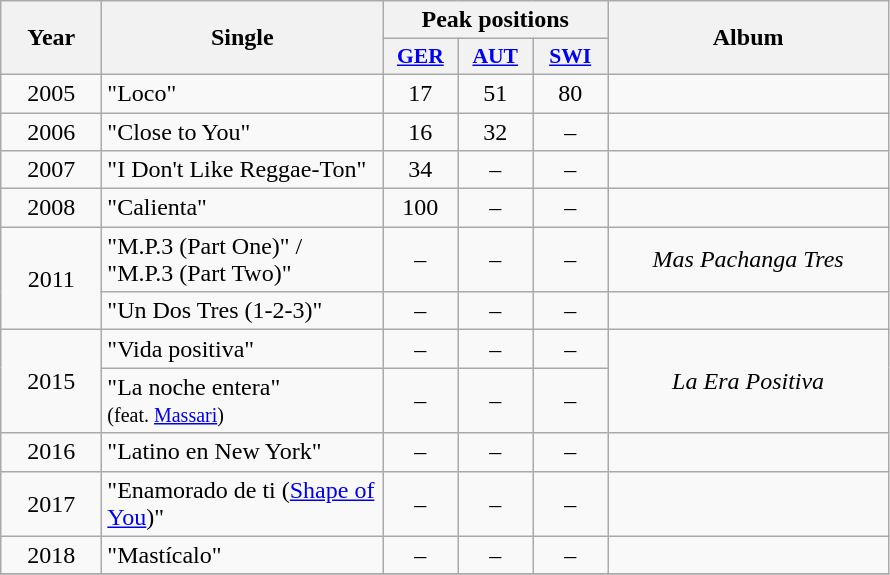<table class="wikitable">
<tr>
<th align="center" rowspan="2" width="60">Year</th>
<th align="center" rowspan="2" width="180">Single</th>
<th align="center" colspan="3">Peak positions</th>
<th align="center" rowspan="2" width="180">Album</th>
</tr>
<tr>
<th scope="col" style="width:3em;font-size:90%;"><a href='#'>GER</a><br></th>
<th scope="col" style="width:3em;font-size:90%;"><a href='#'>AUT</a><br></th>
<th scope="col" style="width:3em;font-size:90%;"><a href='#'>SWI</a><br></th>
</tr>
<tr>
<td align="center" rowspan="1">2005</td>
<td>"Loco"</td>
<td align="center">17<br></td>
<td align="center">51</td>
<td align="center">80</td>
<td align="center"></td>
</tr>
<tr>
<td align="center">2006</td>
<td>"Close to You"</td>
<td align="center">16 <br></td>
<td align="center">32</td>
<td align="center">–</td>
<td align="center"></td>
</tr>
<tr>
<td align="center">2007</td>
<td>"I Don't Like Reggae-Ton"</td>
<td align="center">34 <br></td>
<td align="center">–</td>
<td align="center">–</td>
<td align="center"></td>
</tr>
<tr>
<td align="center">2008</td>
<td>"Calienta"</td>
<td align="center">100<br></td>
<td align="center">–</td>
<td align="center">–</td>
<td align="center"></td>
</tr>
<tr>
<td align="center" rowspan=2>2011</td>
<td>"M.P.3 (Part One)" / <br>"M.P.3 (Part Two)"</td>
<td align="center">–</td>
<td align="center">–</td>
<td align="center">–</td>
<td align="center"><em>Mas Pachanga Tres</em></td>
</tr>
<tr>
<td>"Un Dos Tres (1-2-3)"</td>
<td align="center">–</td>
<td align="center">–</td>
<td align="center">–</td>
<td align="center"></td>
</tr>
<tr>
<td align="center" rowspan=2>2015</td>
<td>"Vida positiva"</td>
<td align="center">–</td>
<td align="center">–</td>
<td align="center">–</td>
<td align="center" rowspan=2><em>La Era Positiva</em></td>
</tr>
<tr>
<td>"La noche entera"<br><small>(feat. <a href='#'>Massari</a>)</small></td>
<td align="center">–</td>
<td align="center">–</td>
<td align="center">–</td>
</tr>
<tr>
<td align="center">2016</td>
<td>"Latino en New York"</td>
<td align="center">–</td>
<td align="center">–</td>
<td align="center">–</td>
<td align="center"></td>
</tr>
<tr>
<td align="center">2017</td>
<td>"Enamorado de ti (<a href='#'>Shape of You</a>)"</td>
<td align="center">–</td>
<td align="center">–</td>
<td align="center">–</td>
<td align="center"></td>
</tr>
<tr>
<td align="center">2018</td>
<td>"Mastícalo"</td>
<td align="center">–</td>
<td align="center">–</td>
<td align="center">–</td>
<td align="center"></td>
</tr>
<tr>
</tr>
</table>
